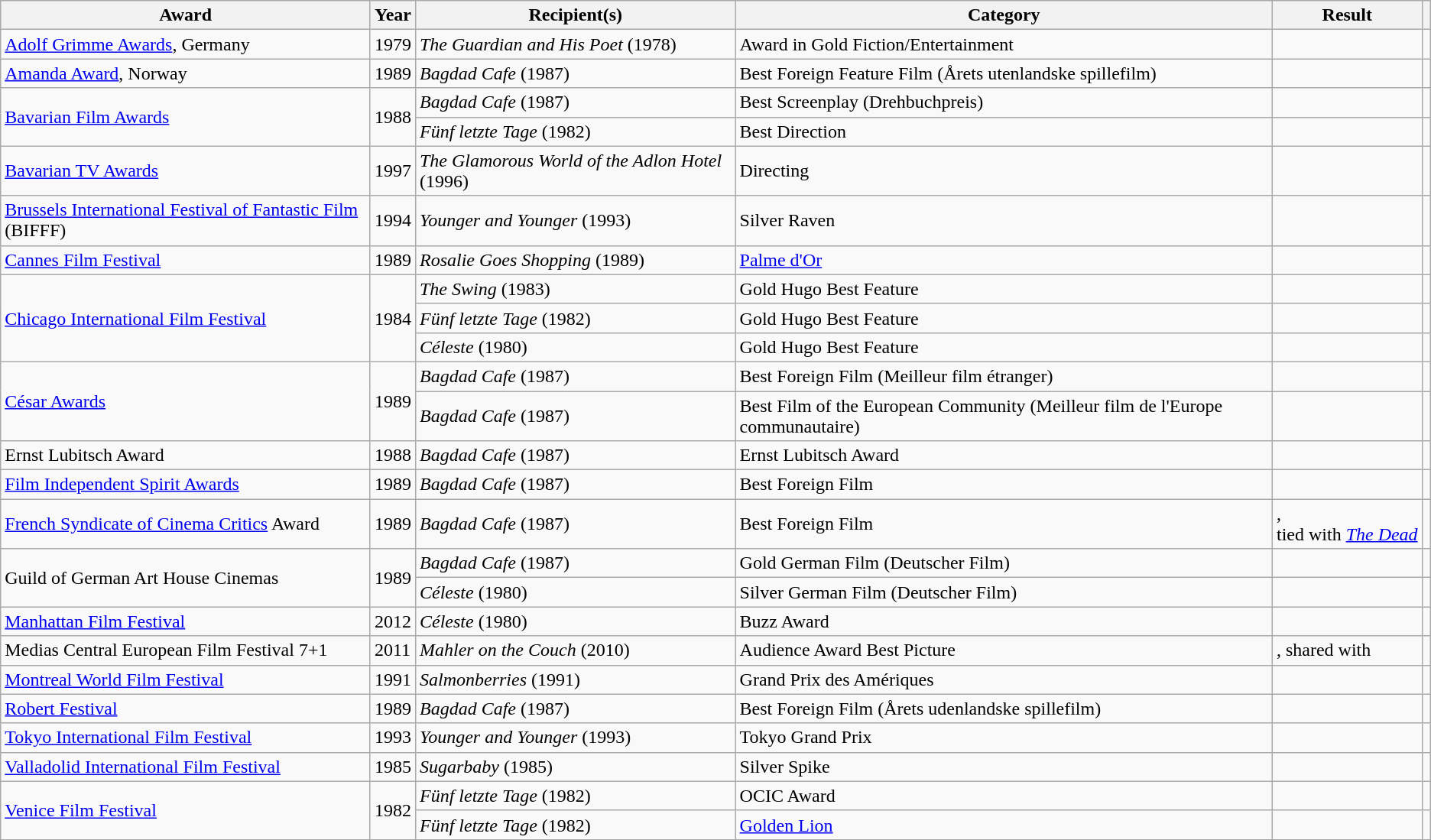<table class="wikitable sortable">
<tr>
<th>Award</th>
<th>Year</th>
<th>Recipient(s)</th>
<th>Category</th>
<th>Result</th>
<th></th>
</tr>
<tr>
<td><a href='#'>Adolf Grimme Awards</a>, Germany</td>
<td>1979</td>
<td><em>The Guardian and His Poet</em> (1978)</td>
<td>Award in Gold Fiction/Entertainment</td>
<td></td>
<td></td>
</tr>
<tr>
<td><a href='#'>Amanda Award</a>, Norway</td>
<td>1989</td>
<td><em>Bagdad Cafe</em> (1987)</td>
<td>Best Foreign Feature Film (Årets utenlandske spillefilm)</td>
<td></td>
<td></td>
</tr>
<tr>
<td rowspan="2"><a href='#'>Bavarian Film Awards</a></td>
<td rowspan="2">1988</td>
<td><em>Bagdad Cafe</em> (1987)</td>
<td>Best Screenplay (Drehbuchpreis)</td>
<td></td>
<td></td>
</tr>
<tr>
<td><em>Fünf letzte Tage</em> (1982)</td>
<td>Best Direction</td>
<td></td>
<td></td>
</tr>
<tr>
<td><a href='#'>Bavarian TV Awards</a></td>
<td>1997</td>
<td><em>The Glamorous World of the Adlon Hotel</em> (1996)</td>
<td>Directing</td>
<td></td>
<td></td>
</tr>
<tr>
<td><a href='#'>Brussels International Festival of Fantastic Film</a> (BIFFF)</td>
<td>1994</td>
<td><em>Younger and Younger</em> (1993)</td>
<td>Silver Raven</td>
<td></td>
<td></td>
</tr>
<tr>
<td><a href='#'>Cannes Film Festival</a></td>
<td>1989</td>
<td><em>Rosalie Goes Shopping</em> (1989)</td>
<td><a href='#'>Palme d'Or</a></td>
<td></td>
<td></td>
</tr>
<tr>
<td rowspan="3"><a href='#'>Chicago International Film Festival</a></td>
<td rowspan="3">1984</td>
<td><em>The Swing</em> (1983)</td>
<td>Gold Hugo Best Feature</td>
<td></td>
<td></td>
</tr>
<tr>
<td><em>Fünf letzte Tage</em> (1982)</td>
<td>Gold Hugo Best Feature</td>
<td></td>
<td></td>
</tr>
<tr>
<td><em>Céleste</em> (1980)</td>
<td>Gold Hugo Best Feature</td>
<td></td>
<td></td>
</tr>
<tr>
<td rowspan="2"><a href='#'>César Awards</a></td>
<td rowspan="2">1989</td>
<td><em>Bagdad Cafe</em> (1987)</td>
<td>Best Foreign Film (Meilleur film étranger)</td>
<td></td>
<td></td>
</tr>
<tr>
<td><em>Bagdad Cafe</em> (1987)</td>
<td>Best Film of the European Community (Meilleur film de l'Europe communautaire)</td>
<td></td>
<td></td>
</tr>
<tr>
<td>Ernst Lubitsch Award</td>
<td>1988</td>
<td><em>Bagdad Cafe</em> (1987)</td>
<td>Ernst Lubitsch Award</td>
<td></td>
<td></td>
</tr>
<tr>
<td><a href='#'>Film Independent Spirit Awards</a></td>
<td>1989</td>
<td><em>Bagdad Cafe</em> (1987)</td>
<td>Best Foreign Film</td>
<td></td>
<td></td>
</tr>
<tr>
<td><a href='#'>French Syndicate of Cinema Critics</a> Award</td>
<td>1989</td>
<td><em>Bagdad Cafe</em> (1987)</td>
<td>Best Foreign Film</td>
<td>,<br>tied with <a href='#'><em>The Dead</em></a></td>
<td></td>
</tr>
<tr>
<td rowspan="2">Guild of German Art House Cinemas</td>
<td rowspan="2">1989</td>
<td><em>Bagdad Cafe</em> (1987)</td>
<td>Gold German Film (Deutscher Film)</td>
<td></td>
<td></td>
</tr>
<tr>
<td><em>Céleste</em> (1980)</td>
<td>Silver German Film (Deutscher Film)</td>
<td></td>
<td></td>
</tr>
<tr>
<td><a href='#'>Manhattan Film Festival</a></td>
<td>2012</td>
<td><em>Céleste</em> (1980)</td>
<td>Buzz Award</td>
<td></td>
<td></td>
</tr>
<tr>
<td>Medias Central European Film Festival 7+1</td>
<td>2011</td>
<td><em>Mahler on the Couch</em> (2010)</td>
<td>Audience Award Best Picture</td>
<td>, shared with </td>
<td></td>
</tr>
<tr>
<td><a href='#'>Montreal World Film Festival</a></td>
<td>1991</td>
<td><em>Salmonberries</em> (1991)</td>
<td>Grand Prix des Amériques</td>
<td></td>
<td></td>
</tr>
<tr>
<td><a href='#'>Robert Festival</a></td>
<td>1989</td>
<td><em>Bagdad Cafe</em> (1987)</td>
<td>Best Foreign Film (Årets udenlandske spillefilm)</td>
<td></td>
<td></td>
</tr>
<tr>
<td><a href='#'>Tokyo International Film Festival</a></td>
<td>1993</td>
<td><em>Younger and Younger</em> (1993)</td>
<td>Tokyo Grand Prix</td>
<td></td>
<td></td>
</tr>
<tr>
<td><a href='#'>Valladolid International Film Festival</a></td>
<td>1985</td>
<td><em>Sugarbaby</em> (1985)</td>
<td>Silver Spike</td>
<td></td>
<td></td>
</tr>
<tr>
<td rowspan="2"><a href='#'>Venice Film Festival</a></td>
<td rowspan="2">1982</td>
<td><em>Fünf letzte Tage</em> (1982)</td>
<td>OCIC Award</td>
<td></td>
<td></td>
</tr>
<tr>
<td><em>Fünf letzte Tage</em> (1982)</td>
<td><a href='#'>Golden Lion</a></td>
<td></td>
<td></td>
</tr>
</table>
